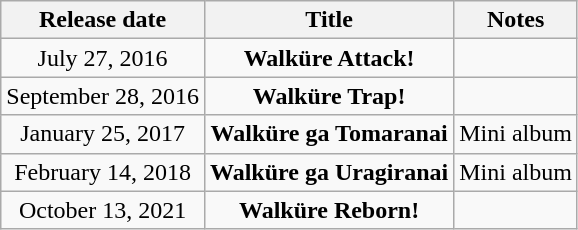<table class="wikitable" style="text-align: center;">
<tr>
<th>Release date</th>
<th>Title</th>
<th>Notes</th>
</tr>
<tr>
<td>July 27, 2016</td>
<td><strong>Walküre Attack!</strong></td>
<td></td>
</tr>
<tr>
<td>September 28, 2016</td>
<td><strong>Walküre Trap!</strong></td>
<td></td>
</tr>
<tr>
<td>January 25, 2017</td>
<td><strong>Walküre ga Tomaranai</strong></td>
<td>Mini album</td>
</tr>
<tr>
<td>February 14, 2018</td>
<td><strong>Walküre ga Uragiranai</strong></td>
<td>Mini album</td>
</tr>
<tr>
<td>October 13, 2021</td>
<td><strong>Walküre Reborn!</strong></td>
<td></td>
</tr>
</table>
